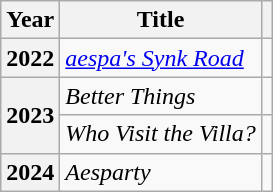<table class="wikitable plainrowheaders">
<tr>
<th scope="col">Year</th>
<th scope="col">Title</th>
<th scope="col" class="unsortable"></th>
</tr>
<tr>
<th scope="row">2022</th>
<td><em><a href='#'>aespa's Synk Road</a></em></td>
<td style="text-align:center"></td>
</tr>
<tr>
<th scope="row" rowspan="2">2023</th>
<td><em>Better Things</em></td>
<td style="text-align:center"></td>
</tr>
<tr>
<td><em>Who Visit the Villa?</em></td>
<td style="text-align:center"></td>
</tr>
<tr>
<th scope="row">2024</th>
<td><em>Aesparty</em></td>
<td style="text-align:center"></td>
</tr>
</table>
